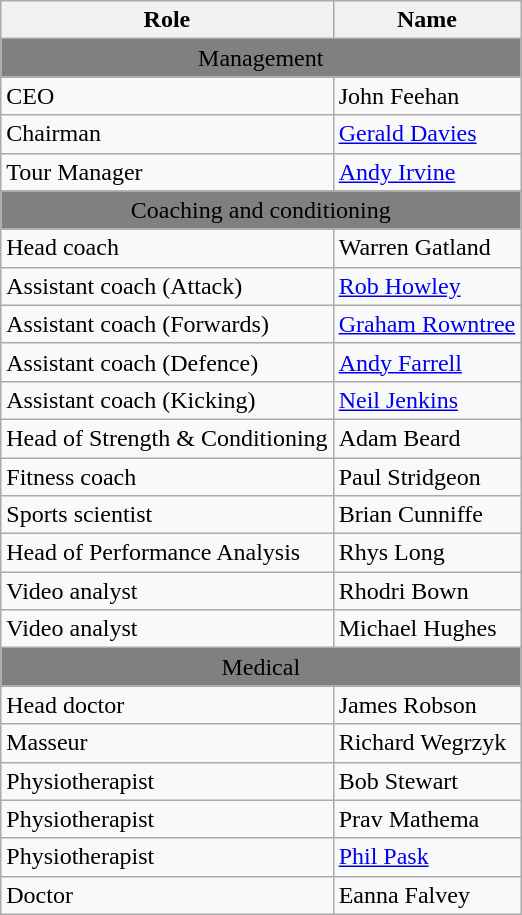<table class="wikitable">
<tr>
<th>Role</th>
<th>Name</th>
</tr>
<tr>
<td style="background:gray;color:#000;text-align:center" colspan="4">Management</td>
</tr>
<tr>
<td>CEO</td>
<td>John Feehan</td>
</tr>
<tr>
<td>Chairman</td>
<td><a href='#'>Gerald Davies</a></td>
</tr>
<tr>
<td>Tour Manager</td>
<td><a href='#'>Andy Irvine</a></td>
</tr>
<tr>
<td style="background:gray;color:#000;text-align:center" colspan="4">Coaching and conditioning</td>
</tr>
<tr>
<td>Head coach</td>
<td>Warren Gatland</td>
</tr>
<tr>
<td>Assistant coach (Attack)</td>
<td><a href='#'>Rob Howley</a></td>
</tr>
<tr>
<td>Assistant coach (Forwards)</td>
<td><a href='#'>Graham Rowntree</a></td>
</tr>
<tr>
<td>Assistant coach (Defence)</td>
<td><a href='#'>Andy Farrell</a></td>
</tr>
<tr>
<td>Assistant coach (Kicking)</td>
<td><a href='#'>Neil Jenkins</a></td>
</tr>
<tr>
<td>Head of Strength & Conditioning</td>
<td>Adam Beard</td>
</tr>
<tr>
<td>Fitness coach</td>
<td>Paul Stridgeon</td>
</tr>
<tr>
<td>Sports scientist</td>
<td>Brian Cunniffe</td>
</tr>
<tr>
<td>Head of Performance Analysis</td>
<td>Rhys Long</td>
</tr>
<tr>
<td>Video analyst</td>
<td>Rhodri Bown</td>
</tr>
<tr>
<td>Video analyst</td>
<td>Michael Hughes</td>
</tr>
<tr>
<td style="background:gray;color:#000;text-align:center" colspan="4">Medical</td>
</tr>
<tr>
<td>Head doctor</td>
<td>James Robson</td>
</tr>
<tr>
<td>Masseur</td>
<td>Richard Wegrzyk</td>
</tr>
<tr>
<td>Physiotherapist</td>
<td>Bob Stewart</td>
</tr>
<tr>
<td>Physiotherapist</td>
<td>Prav Mathema</td>
</tr>
<tr>
<td>Physiotherapist</td>
<td><a href='#'>Phil Pask</a></td>
</tr>
<tr>
<td>Doctor</td>
<td>Eanna Falvey</td>
</tr>
</table>
